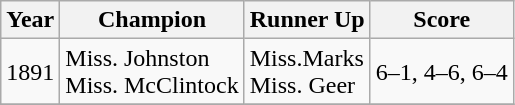<table class="wikitable sortable">
<tr>
<th>Year</th>
<th>Champion</th>
<th>Runner Up</th>
<th>Score</th>
</tr>
<tr>
<td>1891</td>
<td> Miss. Johnston<br> Miss. McClintock</td>
<td> Miss.Marks <br> Miss. Geer</td>
<td>6–1, 4–6, 6–4</td>
</tr>
<tr>
</tr>
</table>
